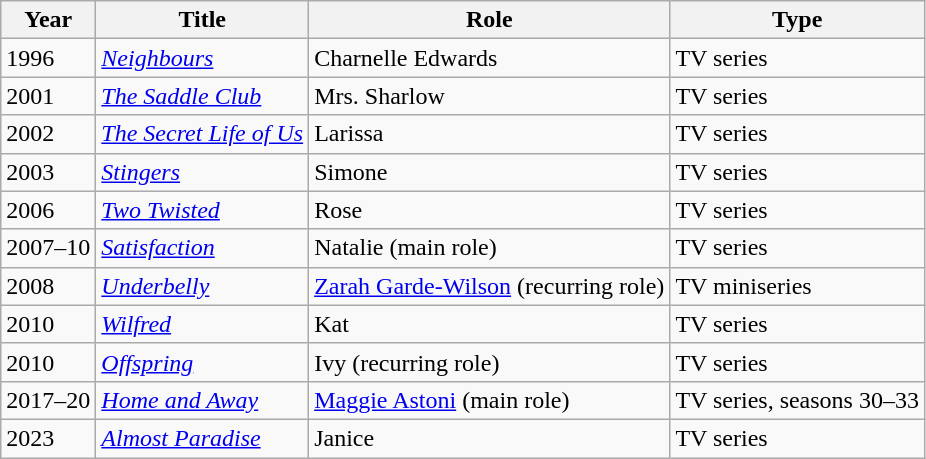<table class="wikitable sortable">
<tr>
<th>Year</th>
<th>Title</th>
<th>Role</th>
<th>Type</th>
</tr>
<tr>
<td>1996</td>
<td><em><a href='#'>Neighbours</a></em></td>
<td>Charnelle Edwards</td>
<td>TV series</td>
</tr>
<tr>
<td>2001</td>
<td><em><a href='#'>The Saddle Club</a></em></td>
<td>Mrs. Sharlow</td>
<td>TV series</td>
</tr>
<tr>
<td>2002</td>
<td><em><a href='#'>The Secret Life of Us</a></em></td>
<td>Larissa</td>
<td>TV series</td>
</tr>
<tr>
<td>2003</td>
<td><em><a href='#'>Stingers</a></em></td>
<td>Simone</td>
<td>TV series</td>
</tr>
<tr>
<td>2006</td>
<td><em><a href='#'>Two Twisted</a></em></td>
<td>Rose</td>
<td>TV series</td>
</tr>
<tr>
<td>2007–10</td>
<td><em><a href='#'>Satisfaction</a></em></td>
<td>Natalie (main role)</td>
<td>TV series</td>
</tr>
<tr>
<td>2008</td>
<td><em><a href='#'>Underbelly</a></em></td>
<td><a href='#'>Zarah Garde-Wilson</a> (recurring role)</td>
<td>TV miniseries</td>
</tr>
<tr>
<td>2010</td>
<td><em><a href='#'>Wilfred</a></em></td>
<td>Kat</td>
<td>TV series</td>
</tr>
<tr>
<td>2010</td>
<td><em><a href='#'>Offspring</a></em></td>
<td>Ivy (recurring role)</td>
<td>TV series</td>
</tr>
<tr>
<td>2017–20</td>
<td><em><a href='#'>Home and Away</a></em></td>
<td><a href='#'>Maggie Astoni</a> (main role)</td>
<td>TV series, seasons 30–33</td>
</tr>
<tr>
<td>2023</td>
<td><em><a href='#'>Almost Paradise</a></em></td>
<td>Janice</td>
<td>TV series</td>
</tr>
</table>
